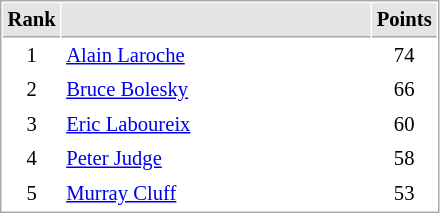<table cellspacing="1" cellpadding="3" style="border:1px solid #AAAAAA;font-size:86%">
<tr bgcolor="#E4E4E4">
<th style="border-bottom:1px solid #AAAAAA" width=10>Rank</th>
<th style="border-bottom:1px solid #AAAAAA" width=200></th>
<th style="border-bottom:1px solid #AAAAAA" width=20>Points</th>
</tr>
<tr>
<td align="center">1</td>
<td> <a href='#'>Alain Laroche</a></td>
<td align=center>74</td>
</tr>
<tr>
<td align="center">2</td>
<td> <a href='#'>Bruce Bolesky</a></td>
<td align=center>66</td>
</tr>
<tr>
<td align="center">3</td>
<td> <a href='#'>Eric Laboureix</a></td>
<td align=center>60</td>
</tr>
<tr>
<td align="center">4</td>
<td> <a href='#'>Peter Judge</a></td>
<td align=center>58</td>
</tr>
<tr>
<td align="center">5</td>
<td> <a href='#'>Murray Cluff</a></td>
<td align=center>53</td>
</tr>
</table>
